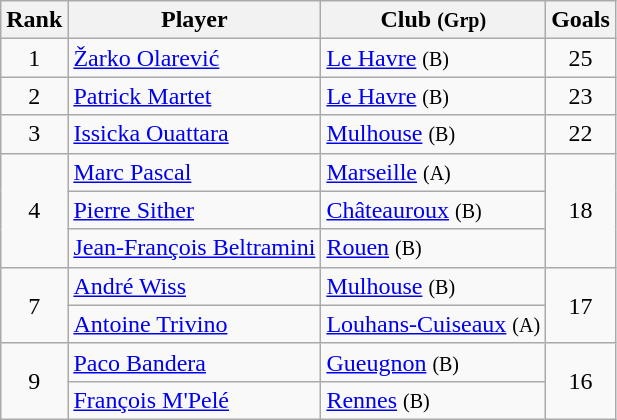<table class="wikitable" style="text-align:center">
<tr>
<th>Rank</th>
<th>Player</th>
<th>Club <small>(Grp)</small></th>
<th>Goals</th>
</tr>
<tr>
<td>1</td>
<td align="left"> <a href='#'>Žarko Olarević</a></td>
<td align="left"><a href='#'>Le Havre</a> <small>(B)</small></td>
<td>25</td>
</tr>
<tr>
<td>2</td>
<td align="left"> <a href='#'>Patrick Martet</a></td>
<td align="left"><a href='#'>Le Havre</a> <small>(B)</small></td>
<td>23</td>
</tr>
<tr>
<td>3</td>
<td align="left"> <a href='#'>Issicka Ouattara</a></td>
<td align="left"><a href='#'>Mulhouse</a> <small>(B)</small></td>
<td>22</td>
</tr>
<tr>
<td rowspan="3">4</td>
<td align="left"> <a href='#'>Marc Pascal</a></td>
<td align="left"><a href='#'>Marseille</a> <small>(A)</small></td>
<td rowspan="3">18</td>
</tr>
<tr>
<td align="left"> <a href='#'>Pierre Sither</a></td>
<td align="left"><a href='#'>Châteauroux</a> <small>(B)</small></td>
</tr>
<tr>
<td align="left"> <a href='#'>Jean-François Beltramini</a></td>
<td align="left"><a href='#'>Rouen</a> <small>(B)</small></td>
</tr>
<tr>
<td rowspan="2">7</td>
<td align="left"> <a href='#'>André Wiss</a></td>
<td align="left"><a href='#'>Mulhouse</a> <small>(B)</small></td>
<td rowspan="2">17</td>
</tr>
<tr>
<td align="left"> <a href='#'>Antoine Trivino</a></td>
<td align="left"><a href='#'>Louhans-Cuiseaux</a> <small>(A)</small></td>
</tr>
<tr>
<td rowspan="2">9</td>
<td align="left"> <a href='#'>Paco Bandera</a></td>
<td align="left"><a href='#'>Gueugnon</a> <small>(B)</small></td>
<td rowspan="2">16</td>
</tr>
<tr>
<td align="left"> <a href='#'>François M'Pelé</a></td>
<td align="left"><a href='#'>Rennes</a> <small>(B)</small></td>
</tr>
</table>
